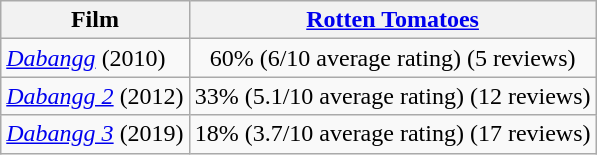<table class="wikitable sortable" border="1" style="text-align: center;">
<tr>
<th>Film</th>
<th><a href='#'>Rotten Tomatoes</a></th>
</tr>
<tr>
<td style="text-align: left;"><em><a href='#'>Dabangg</a></em> (2010)</td>
<td>60% (6/10 average rating) (5 reviews)</td>
</tr>
<tr>
<td style="text-align: left;"><em><a href='#'>Dabangg 2</a></em> (2012)</td>
<td>33% (5.1/10 average rating) (12 reviews)</td>
</tr>
<tr>
<td style="text-align: left;"><em><a href='#'>Dabangg 3</a></em> (2019)</td>
<td>18% (3.7/10 average rating) (17 reviews)</td>
</tr>
</table>
